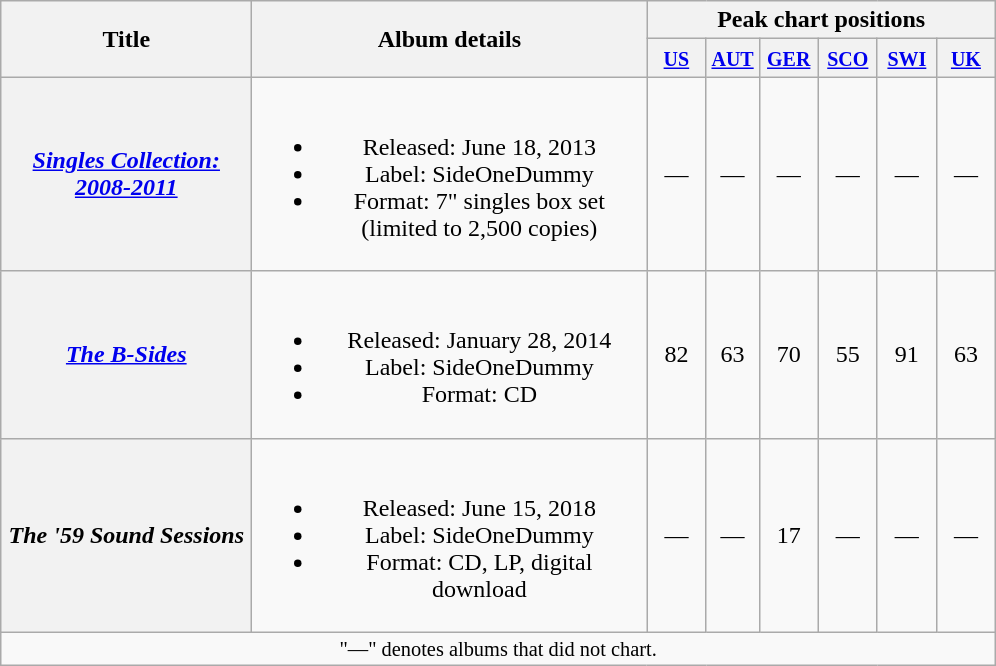<table class="wikitable plainrowheaders" style="text-align:center;">
<tr>
<th rowspan="2" style="width:10em">Title</th>
<th rowspan="2" style="width:16em">Album details</th>
<th colspan="6">Peak chart positions</th>
</tr>
<tr>
<th style="width:2em"><small><a href='#'>US</a></small><br></th>
<th style="width:1em"><small><a href='#'>AUT</a></small><br></th>
<th style="width:2em"><small><a href='#'>GER</a></small><br></th>
<th style="width:2em"><small><a href='#'>SCO</a></small><br></th>
<th style="width:2em"><small><a href='#'>SWI</a></small><br></th>
<th style="width:2em"><small><a href='#'>UK</a></small><br></th>
</tr>
<tr>
<th scope="row"><em><a href='#'>Singles Collection: 2008-2011</a></em></th>
<td><br><ul><li>Released: June 18, 2013</li><li>Label: SideOneDummy</li><li>Format: 7" singles box set (limited to 2,500 copies)</li></ul></td>
<td align="center">—</td>
<td align="center">—</td>
<td align="center">—</td>
<td align="center">—</td>
<td align="center">—</td>
<td align="center">—</td>
</tr>
<tr>
<th scope="row"><em><a href='#'>The B-Sides</a></em></th>
<td><br><ul><li>Released: January 28, 2014</li><li>Label: SideOneDummy</li><li>Format: CD</li></ul></td>
<td align="center">82</td>
<td align="center">63</td>
<td align="center">70</td>
<td align="center">55</td>
<td align="center">91</td>
<td align="center">63</td>
</tr>
<tr>
<th scope="row"><em>The '59 Sound Sessions</em></th>
<td><br><ul><li>Released: June 15, 2018</li><li>Label: SideOneDummy</li><li>Format: CD, LP, digital download</li></ul></td>
<td align="center">—</td>
<td align="center">—</td>
<td align="center">17</td>
<td align="center">—</td>
<td align="center">—</td>
<td align="center">—</td>
</tr>
<tr>
<td align="center" colspan="21" style="font-size: 85%">"—" denotes albums that did not chart.</td>
</tr>
</table>
